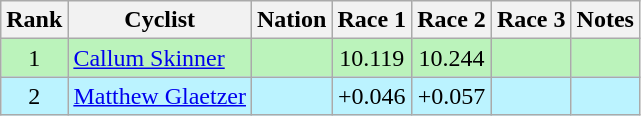<table class="wikitable sortable" style="text-align:center;">
<tr>
<th>Rank</th>
<th>Cyclist</th>
<th>Nation</th>
<th>Race 1</th>
<th>Race 2</th>
<th>Race 3</th>
<th>Notes</th>
</tr>
<tr bgcolor=bbf3bb>
<td>1</td>
<td align=left><a href='#'>Callum Skinner</a></td>
<td align=left></td>
<td>10.119</td>
<td>10.244</td>
<td></td>
<td></td>
</tr>
<tr bgcolor=bbf3ff>
<td>2</td>
<td align=left><a href='#'>Matthew Glaetzer</a></td>
<td align=left></td>
<td data-sort-value=10.165>+0.046</td>
<td data-sort-value=10.301>+0.057</td>
<td></td>
<td></td>
</tr>
</table>
